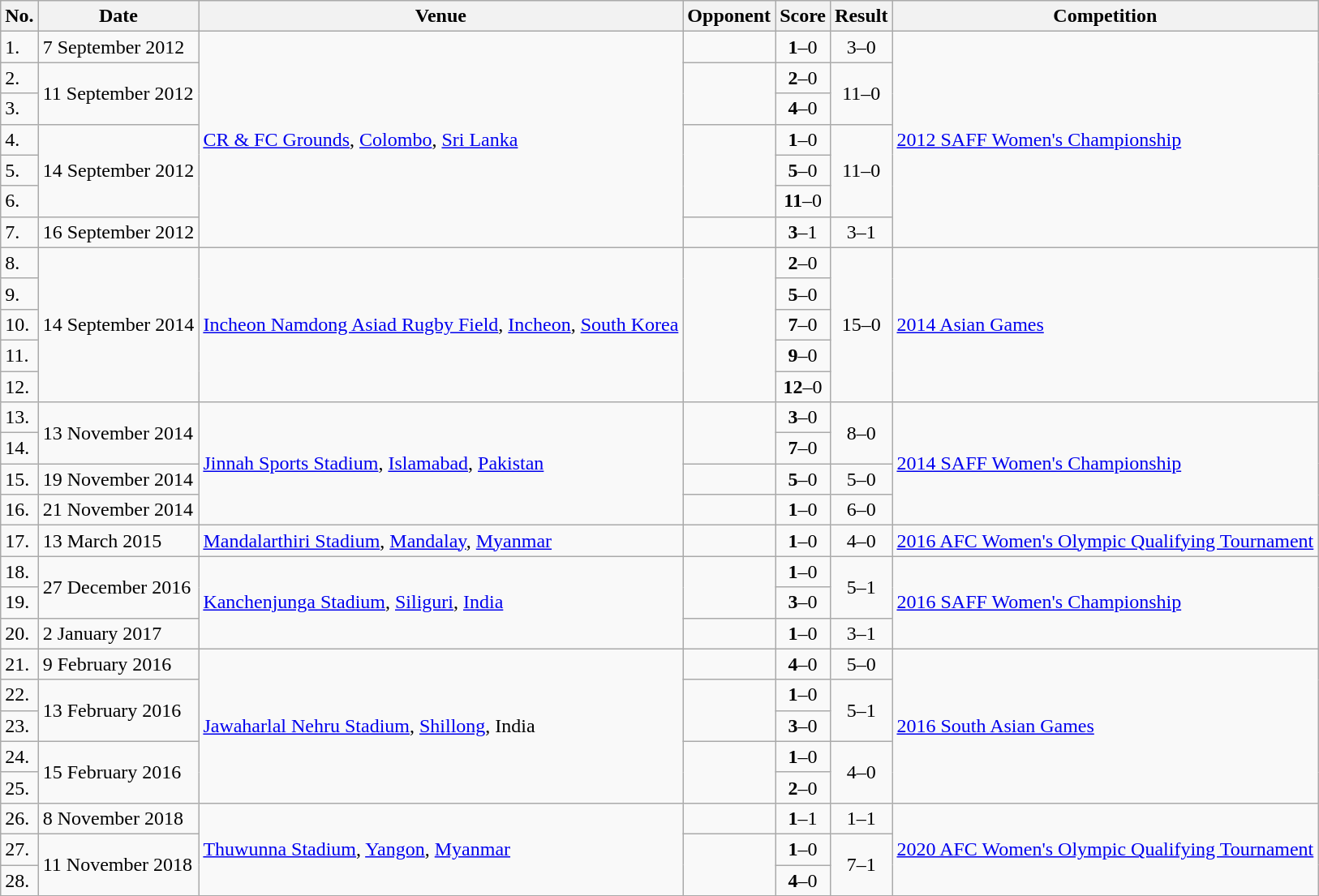<table class="wikitable">
<tr>
<th>No.</th>
<th>Date</th>
<th>Venue</th>
<th>Opponent</th>
<th>Score</th>
<th>Result</th>
<th>Competition</th>
</tr>
<tr>
<td>1.</td>
<td>7 September 2012</td>
<td rowspan=7><a href='#'>CR & FC Grounds</a>, <a href='#'>Colombo</a>, <a href='#'>Sri Lanka</a></td>
<td></td>
<td align=center><strong>1</strong>–0</td>
<td align=center>3–0</td>
<td rowspan=7><a href='#'>2012 SAFF Women's Championship</a></td>
</tr>
<tr>
<td>2.</td>
<td rowspan=2>11 September 2012</td>
<td rowspan=2></td>
<td align=center><strong>2</strong>–0</td>
<td rowspan=2 align=center>11–0</td>
</tr>
<tr>
<td>3.</td>
<td align=center><strong>4</strong>–0</td>
</tr>
<tr>
<td>4.</td>
<td rowspan=3>14 September 2012</td>
<td rowspan=3></td>
<td align=center><strong>1</strong>–0</td>
<td rowspan=3 align=center>11–0</td>
</tr>
<tr>
<td>5.</td>
<td align=center><strong>5</strong>–0</td>
</tr>
<tr>
<td>6.</td>
<td align=center><strong>11</strong>–0</td>
</tr>
<tr>
<td>7.</td>
<td>16 September 2012</td>
<td></td>
<td align=center><strong>3</strong>–1</td>
<td align=center>3–1</td>
</tr>
<tr>
<td>8.</td>
<td rowspan=5>14 September 2014</td>
<td rowspan=5><a href='#'>Incheon Namdong Asiad Rugby Field</a>, <a href='#'>Incheon</a>, <a href='#'>South Korea</a></td>
<td rowspan=5></td>
<td align=center><strong>2</strong>–0</td>
<td rowspan=5 align=center>15–0</td>
<td rowspan=5><a href='#'>2014 Asian Games</a></td>
</tr>
<tr>
<td>9.</td>
<td align=center><strong>5</strong>–0</td>
</tr>
<tr>
<td>10.</td>
<td align=center><strong>7</strong>–0</td>
</tr>
<tr>
<td>11.</td>
<td align=center><strong>9</strong>–0</td>
</tr>
<tr>
<td>12.</td>
<td align=center><strong>12</strong>–0</td>
</tr>
<tr>
<td>13.</td>
<td rowspan=2>13 November 2014</td>
<td rowspan=4><a href='#'>Jinnah Sports Stadium</a>, <a href='#'>Islamabad</a>, <a href='#'>Pakistan</a></td>
<td rowspan=2></td>
<td align=center><strong>3</strong>–0</td>
<td rowspan=2 align=center>8–0</td>
<td rowspan=4><a href='#'>2014 SAFF Women's Championship</a></td>
</tr>
<tr>
<td>14.</td>
<td align=center><strong>7</strong>–0</td>
</tr>
<tr>
<td>15.</td>
<td>19 November 2014</td>
<td></td>
<td align=center><strong>5</strong>–0</td>
<td align=center>5–0</td>
</tr>
<tr>
<td>16.</td>
<td>21 November 2014</td>
<td></td>
<td align=center><strong>1</strong>–0</td>
<td align=center>6–0</td>
</tr>
<tr>
<td>17.</td>
<td>13 March 2015</td>
<td><a href='#'>Mandalarthiri Stadium</a>, <a href='#'>Mandalay</a>, <a href='#'>Myanmar</a></td>
<td></td>
<td align=center><strong>1</strong>–0</td>
<td align=center>4–0</td>
<td><a href='#'>2016 AFC Women's Olympic Qualifying Tournament</a></td>
</tr>
<tr>
<td>18.</td>
<td rowspan=2>27 December 2016</td>
<td rowspan=3><a href='#'>Kanchenjunga Stadium</a>, <a href='#'>Siliguri</a>, <a href='#'>India</a></td>
<td rowspan=2></td>
<td align=center><strong>1</strong>–0</td>
<td rowspan=2 align=center>5–1</td>
<td rowspan=3><a href='#'>2016 SAFF Women's Championship</a></td>
</tr>
<tr>
<td>19.</td>
<td align=center><strong>3</strong>–0</td>
</tr>
<tr>
<td>20.</td>
<td>2 January 2017</td>
<td></td>
<td align=center><strong>1</strong>–0</td>
<td align=center>3–1</td>
</tr>
<tr>
<td>21.</td>
<td>9 February 2016</td>
<td rowspan=5><a href='#'>Jawaharlal Nehru Stadium</a>, <a href='#'>Shillong</a>, India</td>
<td></td>
<td align=center><strong>4</strong>–0</td>
<td align=center>5–0</td>
<td rowspan=5><a href='#'>2016 South Asian Games</a></td>
</tr>
<tr>
<td>22.</td>
<td rowspan=2>13 February 2016</td>
<td rowspan=2></td>
<td align=center><strong>1</strong>–0</td>
<td rowspan=2 align=center>5–1</td>
</tr>
<tr>
<td>23.</td>
<td align=center><strong>3</strong>–0</td>
</tr>
<tr>
<td>24.</td>
<td rowspan=2>15 February 2016</td>
<td rowspan=2></td>
<td align=center><strong>1</strong>–0</td>
<td rowspan=2 align=center>4–0</td>
</tr>
<tr>
<td>25.</td>
<td align=center><strong>2</strong>–0</td>
</tr>
<tr>
<td>26.</td>
<td>8 November 2018</td>
<td rowspan=3><a href='#'>Thuwunna Stadium</a>, <a href='#'>Yangon</a>, <a href='#'>Myanmar</a></td>
<td></td>
<td align=center><strong>1</strong>–1</td>
<td align=center>1–1</td>
<td rowspan=5><a href='#'>2020 AFC Women's Olympic Qualifying Tournament</a></td>
</tr>
<tr>
<td>27.</td>
<td rowspan=2>11 November 2018</td>
<td rowspan=2></td>
<td align=center><strong>1</strong>–0</td>
<td rowspan=2 align=center>7–1</td>
</tr>
<tr>
<td>28.</td>
<td align=center><strong>4</strong>–0</td>
</tr>
<tr>
</tr>
</table>
